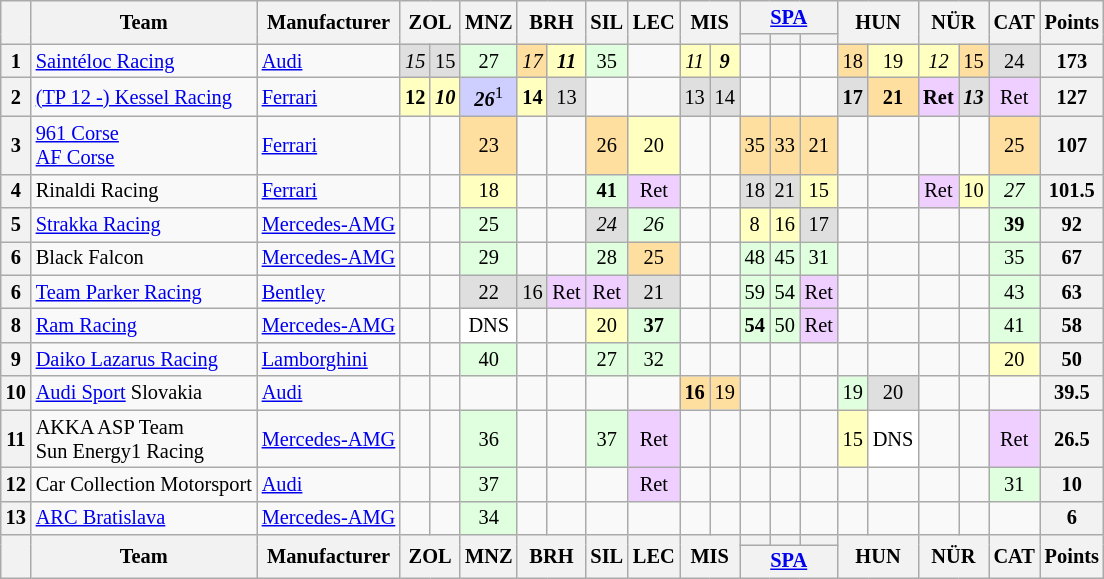<table class="wikitable" style="font-size: 85%; text-align:center;">
<tr>
<th rowspan=2></th>
<th rowspan=2>Team</th>
<th rowspan=2>Manufacturer</th>
<th rowspan=2 colspan=2>ZOL<br></th>
<th rowspan=2>MNZ<br></th>
<th rowspan=2 colspan=2>BRH<br></th>
<th rowspan=2>SIL<br></th>
<th rowspan=2>LEC<br></th>
<th rowspan=2 colspan=2>MIS<br></th>
<th colspan=3><a href='#'>SPA</a><br></th>
<th rowspan=2 colspan=2>HUN<br></th>
<th rowspan=2 colspan=2>NÜR<br></th>
<th rowspan=2>CAT<br></th>
<th rowspan=2>Points</th>
</tr>
<tr>
<th></th>
<th></th>
<th></th>
</tr>
<tr>
<th>1</th>
<td align=left> <a href='#'>Saintéloc Racing</a></td>
<td align=left><a href='#'>Audi</a></td>
<td style="background:#DFDFDF;"><em>15</em></td>
<td style="background:#DFDFDF;">15</td>
<td style="background:#DFFFDF;">27</td>
<td style="background:#FFDF9F;"><em>17</em></td>
<td style="background:#FFFFBF;"><strong><em>11</em></strong></td>
<td style="background:#DFFFDF;">35</td>
<td></td>
<td style="background:#FFFFBF;"><em>11</em></td>
<td style="background:#FFFFBF;"><strong><em>9</em></strong></td>
<td></td>
<td></td>
<td></td>
<td style="background:#FFDF9F;">18</td>
<td style="background:#FFFFBF;">19</td>
<td style="background:#FFFFBF;"><em>12</em></td>
<td style="background:#FFDF9F;">15</td>
<td style="background:#dfdfdf;">24</td>
<th>173</th>
</tr>
<tr>
<th>2</th>
<td align=left> <a href='#'>(TP 12 -) Kessel Racing</a></td>
<td align=left><a href='#'>Ferrari</a></td>
<td style="background:#FFFFBF;"><strong>12</strong></td>
<td style="background:#FFFFBF;"><strong><em>10</em></strong></td>
<td style="background:#CFCFFF;"><strong><em>26</em></strong><sup>1</sup></td>
<td style="background:#FFFFBF;"><strong>14</strong></td>
<td style="background:#DFDFDF;">13</td>
<td></td>
<td></td>
<td style="background:#DFDFDF;">13</td>
<td style="background:#DFDFDF;">14</td>
<td></td>
<td></td>
<td></td>
<td style="background:#DFDFDF;"><strong>17</strong></td>
<td style="background:#FFDF9F;"><strong>21</strong></td>
<td style="background:#EFCFFF;"><strong>Ret</strong></td>
<td style="background:#DFDFDF;"><strong><em>13</em></strong></td>
<td style="background:#efcfff;">Ret</td>
<th>127</th>
</tr>
<tr>
<th>3</th>
<td align=left> <a href='#'>961 Corse</a><br> <a href='#'>AF Corse</a></td>
<td align=left><a href='#'>Ferrari</a></td>
<td></td>
<td></td>
<td style="background:#FFDF9F;">23</td>
<td></td>
<td></td>
<td style="background:#FFDF9F;">26</td>
<td style="background:#FFFFBF;">20</td>
<td></td>
<td></td>
<td style="background:#FFDF9F;">35</td>
<td style="background:#FFDF9F;">33</td>
<td style="background:#FFDF9F;">21</td>
<td></td>
<td></td>
<td></td>
<td></td>
<td style="background:#ffdf9f;">25</td>
<th>107</th>
</tr>
<tr>
<th>4</th>
<td align=left> Rinaldi Racing</td>
<td align=left><a href='#'>Ferrari</a></td>
<td></td>
<td></td>
<td style="background:#FFFFBF;">18</td>
<td></td>
<td></td>
<td style="background:#DFFFDF;"><strong>41</strong></td>
<td style="background:#EFCFFF;">Ret</td>
<td></td>
<td></td>
<td style="background:#DFDFDF;">18</td>
<td style="background:#DFDFDF;">21</td>
<td style="background:#FFFFBF;">15</td>
<td></td>
<td></td>
<td style="background:#EFCFFF;">Ret</td>
<td style="background:#FFFFBF;">10</td>
<td style="background:#dfffdf;"><em>27</em></td>
<th>101.5</th>
</tr>
<tr>
<th>5</th>
<td align=left> <a href='#'>Strakka Racing</a></td>
<td align=left><a href='#'>Mercedes-AMG</a></td>
<td></td>
<td></td>
<td style="background:#DFFFDF;">25</td>
<td></td>
<td></td>
<td style="background:#DFDFDF;"><em>24</em></td>
<td style="background:#DFFFDF;"><em>26</em></td>
<td></td>
<td></td>
<td style="background:#FFFFBF;">8</td>
<td style="background:#FFFFBF;">16</td>
<td style="background:#DFDFDF;">17</td>
<td></td>
<td></td>
<td></td>
<td></td>
<td style="background:#dfffdf;"><strong>39</strong></td>
<th>92</th>
</tr>
<tr>
<th>6</th>
<td align=left> Black Falcon</td>
<td align=left><a href='#'>Mercedes-AMG</a></td>
<td></td>
<td></td>
<td style="background:#DFFFDF;">29</td>
<td></td>
<td></td>
<td style="background:#DFFFDF;">28</td>
<td style="background:#FFDF9F;">25</td>
<td></td>
<td></td>
<td style="background:#DFFFDF;">48</td>
<td style="background:#DFFFDF;">45</td>
<td style="background:#DFFFDF;">31</td>
<td></td>
<td></td>
<td></td>
<td></td>
<td style="background:#dfffdf;">35</td>
<th>67</th>
</tr>
<tr>
<th>6</th>
<td align=left> <a href='#'>Team Parker Racing</a></td>
<td align=left><a href='#'>Bentley</a></td>
<td></td>
<td></td>
<td style="background:#DFDFDF;">22</td>
<td style="background:#DFDFDF;">16</td>
<td style="background:#EFCFFF;">Ret</td>
<td style="background:#EFCFFF;">Ret</td>
<td style="background:#DFDFDF;">21</td>
<td></td>
<td></td>
<td style="background:#DFFFDF;">59</td>
<td style="background:#DFFFDF;">54</td>
<td style="background:#EFCFFF;">Ret</td>
<td></td>
<td></td>
<td></td>
<td></td>
<td style="background:#dfffdf;">43</td>
<th>63</th>
</tr>
<tr>
<th>8</th>
<td align=left> <a href='#'>Ram Racing</a></td>
<td align=left><a href='#'>Mercedes-AMG</a></td>
<td></td>
<td></td>
<td style="background:#FFFFFF;">DNS</td>
<td></td>
<td></td>
<td style="background:#FFFFBF;">20</td>
<td style="background:#DFFFDF;"><strong>37</strong></td>
<td></td>
<td></td>
<td style="background:#DFFFDF;"><strong>54</strong></td>
<td style="background:#DFFFDF;">50</td>
<td style="background:#EFCFFF;">Ret</td>
<td></td>
<td></td>
<td></td>
<td></td>
<td style="background:#dfffdf;">41</td>
<th>58</th>
</tr>
<tr>
<th>9</th>
<td align=left> <a href='#'>Daiko Lazarus Racing</a></td>
<td align=left><a href='#'>Lamborghini</a></td>
<td></td>
<td></td>
<td style="background:#DFFFDF;">40</td>
<td></td>
<td></td>
<td style="background:#DFFFDF;">27</td>
<td style="background:#DFFFDF;">32</td>
<td></td>
<td></td>
<td></td>
<td></td>
<td></td>
<td></td>
<td></td>
<td></td>
<td></td>
<td style="background:#ffffbf;">20</td>
<th>50</th>
</tr>
<tr>
<th>10</th>
<td align=left> <a href='#'>Audi Sport</a> Slovakia</td>
<td align=left><a href='#'>Audi</a></td>
<td></td>
<td></td>
<td></td>
<td></td>
<td></td>
<td></td>
<td></td>
<td style="background:#FFDF9F;"><strong>16</strong></td>
<td style="background:#FFDF9F;">19</td>
<td></td>
<td></td>
<td></td>
<td style="background:#DFFFDF;">19</td>
<td style="background:#DFDFDF;">20</td>
<td></td>
<td></td>
<td></td>
<th>39.5</th>
</tr>
<tr>
<th>11</th>
<td align=left> AKKA ASP Team<br> Sun Energy1 Racing</td>
<td align=left><a href='#'>Mercedes-AMG</a></td>
<td></td>
<td></td>
<td style="background:#DFFFDF;">36</td>
<td></td>
<td></td>
<td style="background:#DFFFDF;">37</td>
<td style="background:#EFCFFF;">Ret</td>
<td></td>
<td></td>
<td></td>
<td></td>
<td></td>
<td style="background:#FFFFBF;">15</td>
<td style="background:#FFFFFF;">DNS</td>
<td></td>
<td></td>
<td style="background:#efcfff;">Ret</td>
<th>26.5</th>
</tr>
<tr>
<th>12</th>
<td align=left> Car Collection Motorsport</td>
<td align=left><a href='#'>Audi</a></td>
<td></td>
<td></td>
<td style="background:#DFFFDF;">37</td>
<td></td>
<td></td>
<td></td>
<td style="background:#EFCFFF;">Ret</td>
<td></td>
<td></td>
<td></td>
<td></td>
<td></td>
<td></td>
<td></td>
<td></td>
<td></td>
<td style="background:#DFFFDF;">31</td>
<th>10</th>
</tr>
<tr>
<th>13</th>
<td align=left> <a href='#'>ARC Bratislava</a></td>
<td align=left><a href='#'>Mercedes-AMG</a></td>
<td></td>
<td></td>
<td style="background:#DFFFDF;">34</td>
<td></td>
<td></td>
<td></td>
<td></td>
<td></td>
<td></td>
<td></td>
<td></td>
<td></td>
<td></td>
<td></td>
<td></td>
<td></td>
<td></td>
<th>6</th>
</tr>
<tr valign="top">
<th valign=middle rowspan=2></th>
<th valign=middle rowspan=2>Team</th>
<th valign=middle rowspan=2>Manufacturer</th>
<th valign=middle rowspan=2 colspan=2>ZOL<br></th>
<th valign=middle rowspan=2>MNZ<br></th>
<th valign=middle rowspan=2 colspan=2>BRH<br></th>
<th valign=middle rowspan=2>SIL<br></th>
<th valign=middle rowspan=2>LEC<br></th>
<th valign=middle rowspan=2 colspan=2>MIS<br></th>
<th></th>
<th></th>
<th></th>
<th valign=middle rowspan=2 colspan=2>HUN<br></th>
<th valign=middle rowspan=2 colspan=2>NÜR<br></th>
<th valign=middle rowspan=2>CAT<br></th>
<th valign=middle rowspan=2>Points</th>
</tr>
<tr>
<th colspan=3><a href='#'>SPA</a><br></th>
</tr>
</table>
